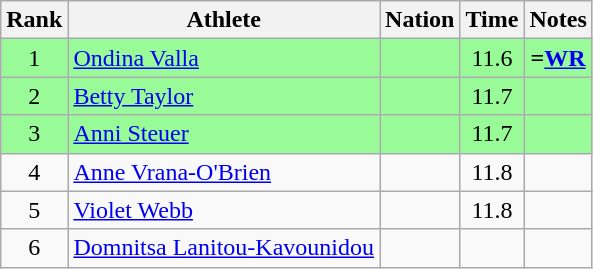<table class="wikitable sortable" style="text-align:center">
<tr>
<th>Rank</th>
<th>Athlete</th>
<th>Nation</th>
<th>Time</th>
<th>Notes</th>
</tr>
<tr bgcolor=palegreen>
<td>1</td>
<td align=left><a href='#'>Ondina Valla</a></td>
<td align=left></td>
<td>11.6</td>
<td><strong>=<a href='#'>WR</a></strong></td>
</tr>
<tr bgcolor=palegreen>
<td>2</td>
<td align=left><a href='#'>Betty Taylor</a></td>
<td align=left></td>
<td>11.7</td>
<td></td>
</tr>
<tr bgcolor=palegreen>
<td>3</td>
<td align=left><a href='#'>Anni Steuer</a></td>
<td align=left></td>
<td>11.7</td>
<td></td>
</tr>
<tr>
<td>4</td>
<td align=left><a href='#'>Anne Vrana-O'Brien</a></td>
<td align=left></td>
<td>11.8</td>
<td></td>
</tr>
<tr>
<td>5</td>
<td align=left><a href='#'>Violet Webb</a></td>
<td align=left></td>
<td>11.8</td>
<td></td>
</tr>
<tr>
<td>6</td>
<td align=left><a href='#'>Domnitsa Lanitou-Kavounidou</a></td>
<td align=left></td>
<td></td>
<td></td>
</tr>
</table>
